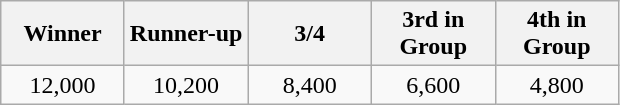<table class="wikitable">
<tr>
<th width=75>Winner</th>
<th width=75>Runner-up</th>
<th width=75>3/4</th>
<th width=75>3rd in Group</th>
<th width=75>4th in Group</th>
</tr>
<tr>
<td align=center>12,000</td>
<td align=center>10,200</td>
<td align=center>8,400</td>
<td align=center>6,600</td>
<td align=center>4,800</td>
</tr>
</table>
